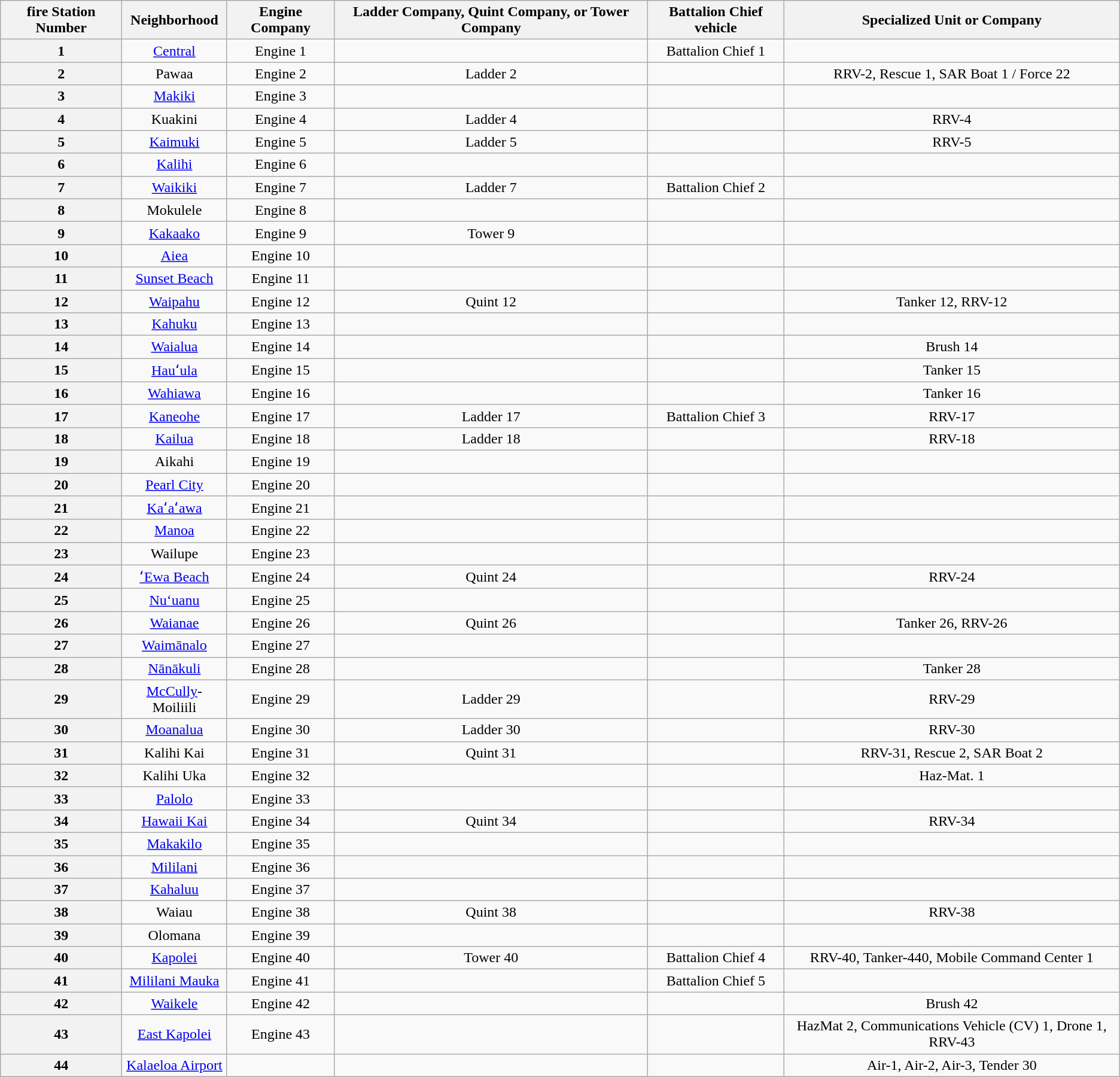<table class=wikitable style="text-align:center;">
<tr>
<th>fire Station Number</th>
<th>Neighborhood</th>
<th>Engine Company</th>
<th>Ladder Company, Quint Company, or Tower Company</th>
<th>Battalion Chief vehicle</th>
<th>Specialized Unit or Company</th>
</tr>
<tr>
<th>1</th>
<td><a href='#'>Central</a></td>
<td>Engine 1</td>
<td></td>
<td>Battalion Chief 1</td>
<td></td>
</tr>
<tr>
<th>2</th>
<td>Pawaa</td>
<td>Engine 2</td>
<td>Ladder 2</td>
<td></td>
<td>RRV-2, Rescue 1, SAR Boat 1 / Force 22</td>
</tr>
<tr>
<th>3</th>
<td><a href='#'>Makiki</a></td>
<td>Engine 3</td>
<td></td>
<td></td>
<td></td>
</tr>
<tr>
<th>4</th>
<td>Kuakini</td>
<td>Engine 4</td>
<td>Ladder 4</td>
<td></td>
<td>RRV-4</td>
</tr>
<tr>
<th>5</th>
<td><a href='#'>Kaimuki</a></td>
<td>Engine 5</td>
<td>Ladder 5</td>
<td></td>
<td>RRV-5</td>
</tr>
<tr>
<th>6</th>
<td><a href='#'>Kalihi</a></td>
<td>Engine 6</td>
<td></td>
<td></td>
<td></td>
</tr>
<tr>
<th>7</th>
<td><a href='#'>Waikiki</a></td>
<td>Engine 7</td>
<td>Ladder 7</td>
<td>Battalion Chief 2</td>
<td></td>
</tr>
<tr>
<th>8</th>
<td>Mokulele</td>
<td>Engine 8</td>
<td></td>
<td></td>
<td></td>
</tr>
<tr>
<th>9</th>
<td><a href='#'>Kakaako</a></td>
<td>Engine 9</td>
<td>Tower 9</td>
<td></td>
<td></td>
</tr>
<tr>
<th>10</th>
<td><a href='#'>Aiea</a></td>
<td>Engine 10</td>
<td></td>
<td></td>
<td></td>
</tr>
<tr>
<th>11</th>
<td><a href='#'>Sunset Beach</a></td>
<td>Engine 11</td>
<td></td>
<td></td>
<td></td>
</tr>
<tr>
<th>12</th>
<td><a href='#'>Waipahu</a></td>
<td>Engine 12</td>
<td>Quint 12</td>
<td></td>
<td>Tanker 12, RRV-12</td>
</tr>
<tr>
<th>13</th>
<td><a href='#'>Kahuku</a></td>
<td>Engine 13</td>
<td></td>
<td></td>
<td></td>
</tr>
<tr>
<th>14</th>
<td><a href='#'>Waialua</a></td>
<td>Engine 14</td>
<td></td>
<td></td>
<td>Brush 14</td>
</tr>
<tr>
<th>15</th>
<td><a href='#'>Hauʻula</a></td>
<td>Engine 15</td>
<td></td>
<td></td>
<td>Tanker 15</td>
</tr>
<tr>
<th>16</th>
<td><a href='#'>Wahiawa</a></td>
<td>Engine 16</td>
<td></td>
<td></td>
<td>Tanker 16</td>
</tr>
<tr>
<th>17</th>
<td><a href='#'>Kaneohe</a></td>
<td>Engine 17</td>
<td>Ladder 17</td>
<td>Battalion Chief 3</td>
<td>RRV-17</td>
</tr>
<tr>
<th>18</th>
<td><a href='#'>Kailua</a></td>
<td>Engine 18</td>
<td>Ladder 18</td>
<td></td>
<td>RRV-18</td>
</tr>
<tr>
<th>19</th>
<td>Aikahi</td>
<td>Engine 19</td>
<td></td>
<td></td>
<td></td>
</tr>
<tr>
<th>20</th>
<td><a href='#'>Pearl City</a></td>
<td>Engine 20</td>
<td></td>
<td></td>
<td></td>
</tr>
<tr>
<th>21</th>
<td><a href='#'>Kaʻaʻawa</a></td>
<td>Engine 21</td>
<td></td>
<td></td>
<td></td>
</tr>
<tr>
<th>22</th>
<td><a href='#'>Manoa</a></td>
<td>Engine 22</td>
<td></td>
<td></td>
<td></td>
</tr>
<tr>
<th>23</th>
<td>Wailupe</td>
<td>Engine 23</td>
<td></td>
<td></td>
<td></td>
</tr>
<tr>
<th>24</th>
<td><a href='#'>ʻEwa Beach</a></td>
<td>Engine 24</td>
<td>Quint 24</td>
<td></td>
<td>RRV-24</td>
</tr>
<tr>
<th>25</th>
<td><a href='#'>Nu‘uanu</a></td>
<td>Engine 25</td>
<td></td>
<td></td>
<td></td>
</tr>
<tr>
<th>26</th>
<td><a href='#'>Waianae</a></td>
<td>Engine 26</td>
<td>Quint 26</td>
<td></td>
<td>Tanker 26, RRV-26</td>
</tr>
<tr>
<th>27</th>
<td><a href='#'>Waimānalo</a></td>
<td>Engine 27</td>
<td></td>
<td></td>
<td Boat 27, Boat 27></td>
</tr>
<tr>
<th>28</th>
<td><a href='#'>Nānākuli</a></td>
<td>Engine 28</td>
<td></td>
<td></td>
<td>Tanker 28</td>
</tr>
<tr>
<th>29</th>
<td><a href='#'>McCully</a>-Moiliili</td>
<td>Engine 29</td>
<td>Ladder 29</td>
<td></td>
<td>RRV-29</td>
</tr>
<tr>
<th>30</th>
<td><a href='#'>Moanalua</a></td>
<td>Engine 30</td>
<td>Ladder 30</td>
<td></td>
<td>RRV-30</td>
</tr>
<tr>
<th>31</th>
<td>Kalihi Kai</td>
<td>Engine 31</td>
<td>Quint 31</td>
<td></td>
<td>RRV-31, Rescue 2, SAR Boat 2</td>
</tr>
<tr>
<th>32</th>
<td>Kalihi Uka</td>
<td>Engine 32</td>
<td></td>
<td></td>
<td>Haz-Mat. 1</td>
</tr>
<tr>
<th>33</th>
<td><a href='#'>Palolo</a></td>
<td>Engine 33</td>
<td></td>
<td></td>
<td></td>
</tr>
<tr>
<th>34</th>
<td><a href='#'>Hawaii Kai</a></td>
<td>Engine 34</td>
<td>Quint 34</td>
<td></td>
<td>RRV-34</td>
</tr>
<tr>
<th>35</th>
<td><a href='#'>Makakilo</a></td>
<td>Engine 35</td>
<td></td>
<td></td>
<td></td>
</tr>
<tr>
<th>36</th>
<td><a href='#'>Mililani</a></td>
<td>Engine 36</td>
<td></td>
<td></td>
<td></td>
</tr>
<tr>
<th>37</th>
<td><a href='#'>Kahaluu</a></td>
<td>Engine 37</td>
<td></td>
<td></td>
<td></td>
</tr>
<tr>
<th>38</th>
<td>Waiau</td>
<td>Engine 38</td>
<td>Quint 38</td>
<td></td>
<td>RRV-38</td>
</tr>
<tr>
<th>39</th>
<td>Olomana</td>
<td>Engine 39</td>
<td></td>
<td></td>
<td></td>
</tr>
<tr>
<th>40</th>
<td><a href='#'>Kapolei</a></td>
<td>Engine 40</td>
<td>Tower 40</td>
<td>Battalion Chief 4</td>
<td>RRV-40, Tanker-440, Mobile Command Center 1</td>
</tr>
<tr>
<th>41</th>
<td><a href='#'>Mililani Mauka</a></td>
<td>Engine 41</td>
<td></td>
<td>Battalion Chief 5</td>
<td></td>
</tr>
<tr>
<th>42</th>
<td><a href='#'>Waikele</a></td>
<td>Engine 42</td>
<td></td>
<td></td>
<td>Brush 42</td>
</tr>
<tr>
<th>43</th>
<td><a href='#'>East Kapolei</a></td>
<td>Engine 43</td>
<td></td>
<td></td>
<td>HazMat 2, Communications Vehicle (CV) 1, Drone 1, RRV-43</td>
</tr>
<tr>
<th>44</th>
<td><a href='#'>Kalaeloa Airport  </a></td>
<td></td>
<td></td>
<td></td>
<td>Air-1, Air-2, Air-3, Tender 30</td>
</tr>
</table>
